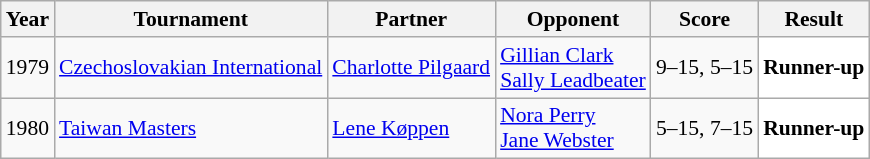<table class="sortable wikitable" style="font-size:90%;">
<tr>
<th>Year</th>
<th>Tournament</th>
<th>Partner</th>
<th>Opponent</th>
<th>Score</th>
<th>Result</th>
</tr>
<tr>
<td align="center">1979</td>
<td align="left"><a href='#'>Czechoslovakian International</a></td>
<td align="left"> <a href='#'>Charlotte Pilgaard</a></td>
<td align="left"> <a href='#'>Gillian Clark</a> <br>  <a href='#'>Sally Leadbeater</a></td>
<td align="left">9–15, 5–15</td>
<td style="text-align:left; background:white"> <strong>Runner-up</strong></td>
</tr>
<tr>
<td align="center">1980</td>
<td align="left"><a href='#'>Taiwan Masters</a></td>
<td align="left"> <a href='#'>Lene Køppen</a></td>
<td align="left"> <a href='#'>Nora Perry</a><br> <a href='#'>Jane Webster</a></td>
<td align="left">5–15, 7–15</td>
<td style="text-align:left; background:white"> <strong>Runner-up</strong></td>
</tr>
</table>
